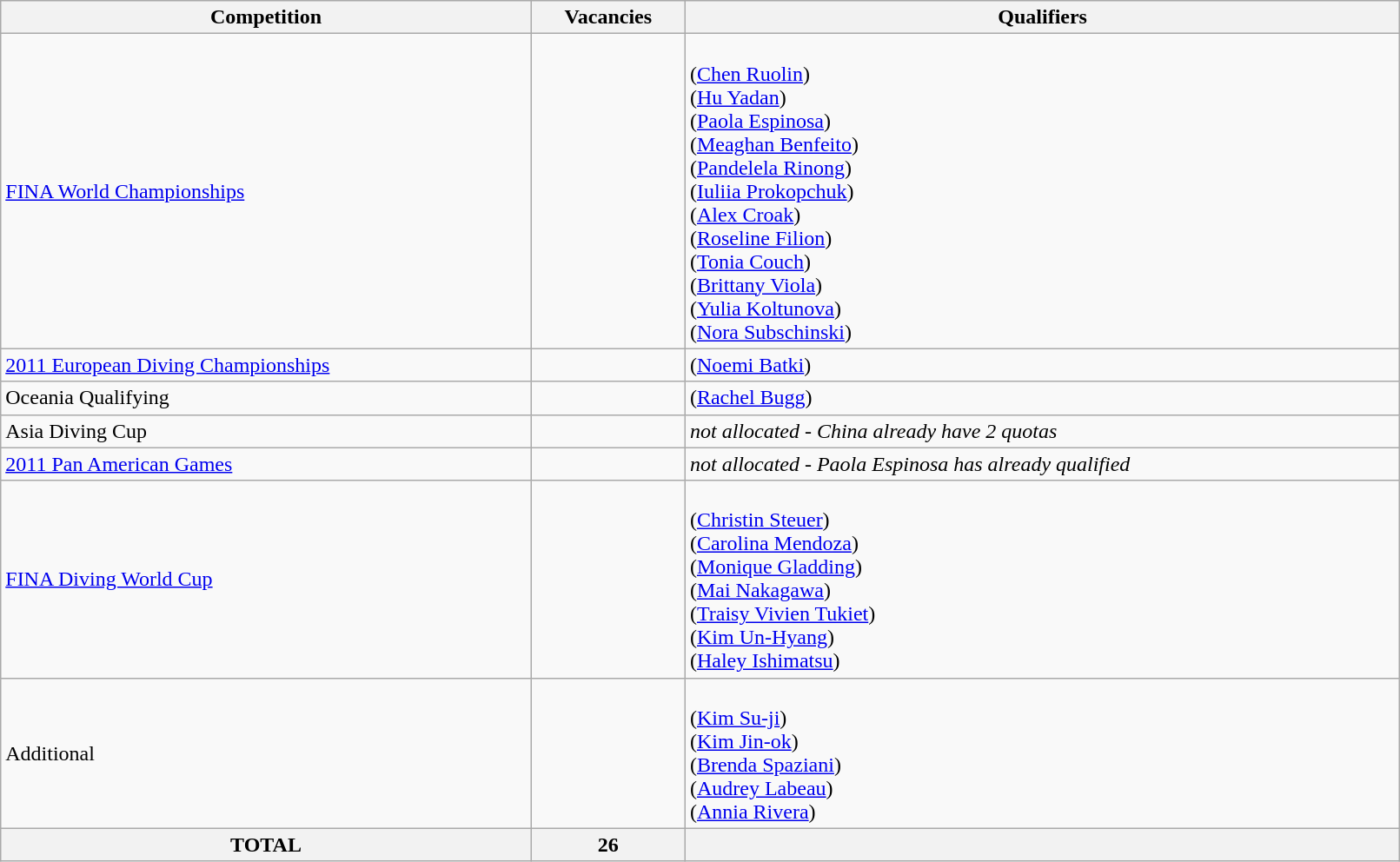<table class="wikitable" width=85%>
<tr>
<th>Competition</th>
<th>Vacancies</th>
<th>Qualifiers</th>
</tr>
<tr>
<td><a href='#'>FINA World Championships</a></td>
<td></td>
<td><br> (<a href='#'>Chen Ruolin</a>)<br>
 (<a href='#'>Hu Yadan</a>)<br>
 (<a href='#'>Paola Espinosa</a>)<br>
 (<a href='#'>Meaghan Benfeito</a>)<br>
 (<a href='#'>Pandelela Rinong</a>)<br>
 (<a href='#'>Iuliia Prokopchuk</a>)<br>
 (<a href='#'>Alex Croak</a>)<br>
 (<a href='#'>Roseline Filion</a>)<br>
 (<a href='#'>Tonia Couch</a>)<br>
 (<a href='#'>Brittany Viola</a>)<br>
 (<a href='#'>Yulia Koltunova</a>)<br>
 (<a href='#'>Nora Subschinski</a>)</td>
</tr>
<tr>
<td><a href='#'>2011 European Diving Championships</a></td>
<td></td>
<td> (<a href='#'>Noemi Batki</a>)</td>
</tr>
<tr>
<td>Oceania Qualifying</td>
<td></td>
<td> (<a href='#'>Rachel Bugg</a>)</td>
</tr>
<tr>
<td>Asia Diving Cup</td>
<td></td>
<td><em>not allocated - China already have 2 quotas</em></td>
</tr>
<tr>
<td><a href='#'>2011 Pan American Games</a></td>
<td></td>
<td><em>not allocated - Paola Espinosa has already qualified</em></td>
</tr>
<tr>
<td><a href='#'>FINA Diving World Cup</a></td>
<td></td>
<td><br> (<a href='#'>Christin Steuer</a>)<br>
 (<a href='#'>Carolina Mendoza</a>)<br>
 (<a href='#'>Monique Gladding</a>)<br>
 (<a href='#'>Mai Nakagawa</a>)<br>
 (<a href='#'>Traisy Vivien Tukiet</a>)<br>
 (<a href='#'>Kim Un-Hyang</a>)<br>
 (<a href='#'>Haley Ishimatsu</a>)<br></td>
</tr>
<tr>
<td>Additional</td>
<td></td>
<td><br> (<a href='#'>Kim Su-ji</a>)<br>
 (<a href='#'>Kim Jin-ok</a>)<br>
 (<a href='#'>Brenda Spaziani</a>)<br>
 (<a href='#'>Audrey Labeau</a>)<br>
 (<a href='#'>Annia Rivera</a>)<br></td>
</tr>
<tr>
<th>TOTAL</th>
<th>26</th>
<th></th>
</tr>
</table>
